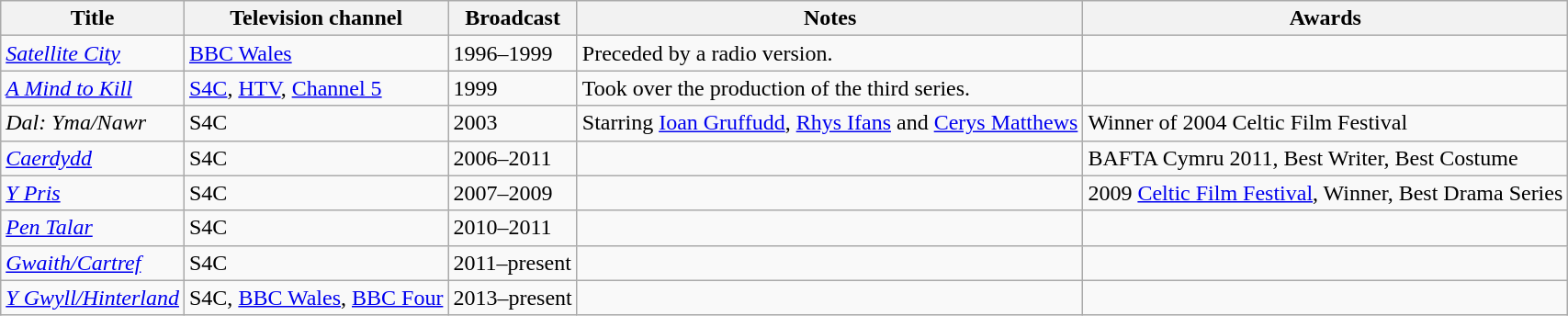<table class="wikitable sortable">
<tr>
<th>Title</th>
<th>Television channel</th>
<th>Broadcast</th>
<th>Notes</th>
<th>Awards</th>
</tr>
<tr>
<td><em><a href='#'>Satellite City</a></em></td>
<td><a href='#'>BBC Wales</a></td>
<td>1996–1999</td>
<td>Preceded by a radio version.</td>
<td></td>
</tr>
<tr>
<td><em><a href='#'>A Mind to Kill</a></em></td>
<td><a href='#'>S4C</a>, <a href='#'>HTV</a>, <a href='#'>Channel 5</a></td>
<td>1999</td>
<td>Took over the production of the third series.</td>
<td></td>
</tr>
<tr>
<td><em>Dal: Yma/Nawr</em></td>
<td>S4C</td>
<td>2003</td>
<td>Starring <a href='#'>Ioan Gruffudd</a>, <a href='#'>Rhys Ifans</a> and <a href='#'>Cerys Matthews</a></td>
<td>Winner of 2004 Celtic Film Festival</td>
</tr>
<tr>
<td><em><a href='#'>Caerdydd</a></em></td>
<td>S4C</td>
<td>2006–2011</td>
<td></td>
<td>BAFTA Cymru 2011, Best Writer, Best Costume</td>
</tr>
<tr>
<td><em><a href='#'>Y Pris</a></em></td>
<td>S4C</td>
<td>2007–2009</td>
<td></td>
<td>2009 <a href='#'>Celtic Film Festival</a>, Winner, Best Drama Series</td>
</tr>
<tr>
<td><em><a href='#'>Pen Talar</a></em></td>
<td>S4C</td>
<td>2010–2011</td>
<td></td>
<td></td>
</tr>
<tr>
<td><em><a href='#'>Gwaith/Cartref</a></em></td>
<td>S4C</td>
<td>2011–present</td>
<td></td>
<td></td>
</tr>
<tr>
<td><em><a href='#'>Y Gwyll/Hinterland</a></em></td>
<td>S4C, <a href='#'>BBC Wales</a>, <a href='#'>BBC Four</a></td>
<td>2013–present</td>
<td></td>
<td></td>
</tr>
</table>
